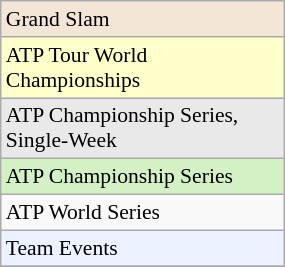<table class="wikitable" style="font-size:90%;" width=15%>
<tr bgcolor="#F3E6D7">
<td>Grand Slam</td>
</tr>
<tr bgcolor="#FFFFCC">
<td>ATP Tour World Championships</td>
</tr>
<tr bgcolor="#E9E9E9">
<td>ATP Championship Series, Single-Week</td>
</tr>
<tr bgcolor="#D4F1C5">
<td>ATP Championship Series</td>
</tr>
<tr bgcolor=>
<td>ATP World Series</td>
</tr>
<tr bgcolor="#ECF2FF">
<td>Team Events</td>
</tr>
<tr>
</tr>
</table>
